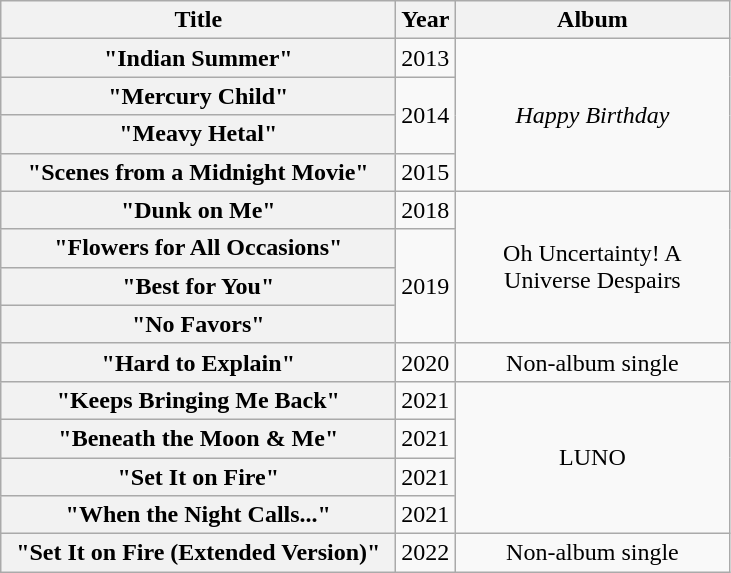<table class="wikitable plainrowheaders" style="text-align:center;" border="1">
<tr>
<th scope="col" style="width:16em;">Title</th>
<th scope="col" style="width:1em;">Year</th>
<th scope="col" style="width:11em;">Album</th>
</tr>
<tr>
<th scope="row">"Indian Summer"</th>
<td rowspan="1">2013</td>
<td rowspan="4"><em>Happy Birthday</td>
</tr>
<tr>
<th scope="row">"Mercury Child"</th>
<td rowspan="2">2014</td>
</tr>
<tr>
<th scope="row">"Meavy Hetal"</th>
</tr>
<tr>
<th scope="row">"Scenes from a Midnight Movie"</th>
<td rowspan="1">2015</td>
</tr>
<tr>
<th scope="row">"Dunk on Me"</th>
<td rowspan="1">2018</td>
<td rowspan="4"></em>Oh Uncertainty! A Universe Despairs<em></td>
</tr>
<tr>
<th scope="row">"Flowers for All Occasions"</th>
<td rowspan="3">2019</td>
</tr>
<tr>
<th scope="row">"Best for You"</th>
</tr>
<tr>
<th scope="row">"No Favors"</th>
</tr>
<tr>
<th scope="row">"Hard to Explain"</th>
<td rowspan="1">2020</td>
<td rowspan="1">Non-album single</td>
</tr>
<tr>
<th scope="row">"Keeps Bringing Me Back"</th>
<td rowspan="1">2021</td>
<td rowspan="4"></em>LUNO<em></td>
</tr>
<tr>
<th scope="row">"Beneath the Moon & Me"</th>
<td rowspan="1">2021</td>
</tr>
<tr>
<th scope="row">"Set It on Fire"</th>
<td rowspan="1">2021</td>
</tr>
<tr>
<th scope="row">"When the Night Calls..."</th>
<td rowspan="1">2021</td>
</tr>
<tr>
<th scope="row">"Set It on Fire (Extended Version)"</th>
<td rowspan="1">2022</td>
<td rowspan="1">Non-album single</td>
</tr>
</table>
